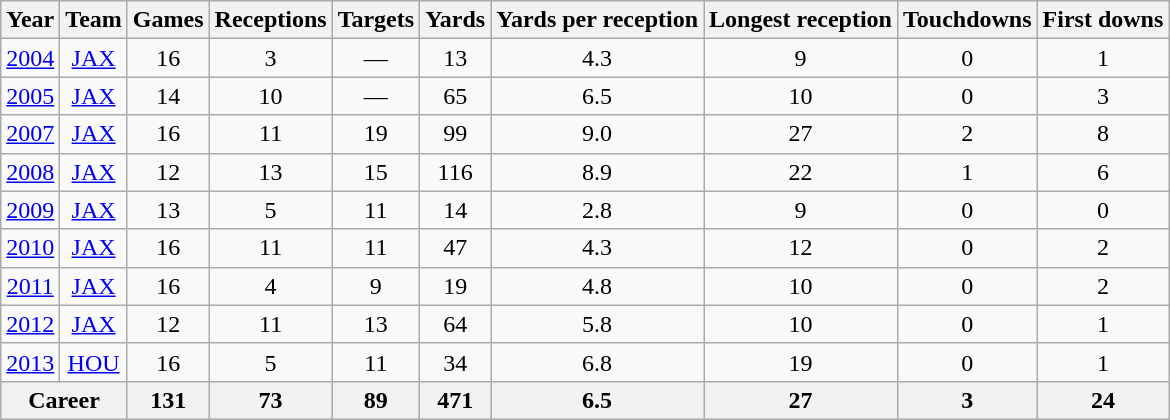<table class="wikitable" style="text-align:center">
<tr>
<th>Year</th>
<th>Team</th>
<th>Games</th>
<th>Receptions</th>
<th>Targets</th>
<th>Yards</th>
<th>Yards per reception</th>
<th>Longest reception</th>
<th>Touchdowns</th>
<th>First downs</th>
</tr>
<tr>
<td><a href='#'>2004</a></td>
<td><a href='#'>JAX</a></td>
<td>16</td>
<td>3</td>
<td>—</td>
<td>13</td>
<td>4.3</td>
<td>9</td>
<td>0</td>
<td>1</td>
</tr>
<tr>
<td><a href='#'>2005</a></td>
<td><a href='#'>JAX</a></td>
<td>14</td>
<td>10</td>
<td>—</td>
<td>65</td>
<td>6.5</td>
<td>10</td>
<td>0</td>
<td>3</td>
</tr>
<tr>
<td><a href='#'>2007</a></td>
<td><a href='#'>JAX</a></td>
<td>16</td>
<td>11</td>
<td>19</td>
<td>99</td>
<td>9.0</td>
<td>27</td>
<td>2</td>
<td>8</td>
</tr>
<tr>
<td><a href='#'>2008</a></td>
<td><a href='#'>JAX</a></td>
<td>12</td>
<td>13</td>
<td>15</td>
<td>116</td>
<td>8.9</td>
<td>22</td>
<td>1</td>
<td>6</td>
</tr>
<tr>
<td><a href='#'>2009</a></td>
<td><a href='#'>JAX</a></td>
<td>13</td>
<td>5</td>
<td>11</td>
<td>14</td>
<td>2.8</td>
<td>9</td>
<td>0</td>
<td>0</td>
</tr>
<tr>
<td><a href='#'>2010</a></td>
<td><a href='#'>JAX</a></td>
<td>16</td>
<td>11</td>
<td>11</td>
<td>47</td>
<td>4.3</td>
<td>12</td>
<td>0</td>
<td>2</td>
</tr>
<tr>
<td><a href='#'>2011</a></td>
<td><a href='#'>JAX</a></td>
<td>16</td>
<td>4</td>
<td>9</td>
<td>19</td>
<td>4.8</td>
<td>10</td>
<td>0</td>
<td>2</td>
</tr>
<tr>
<td><a href='#'>2012</a></td>
<td><a href='#'>JAX</a></td>
<td>12</td>
<td>11</td>
<td>13</td>
<td>64</td>
<td>5.8</td>
<td>10</td>
<td>0</td>
<td>1</td>
</tr>
<tr>
<td><a href='#'>2013</a></td>
<td><a href='#'>HOU</a></td>
<td>16</td>
<td>5</td>
<td>11</td>
<td>34</td>
<td>6.8</td>
<td>19</td>
<td>0</td>
<td>1</td>
</tr>
<tr>
<th colspan="2">Career</th>
<th>131</th>
<th>73</th>
<th>89</th>
<th>471</th>
<th>6.5</th>
<th>27</th>
<th>3</th>
<th>24</th>
</tr>
</table>
